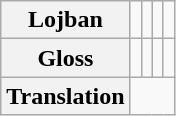<table class="wikitable">
<tr>
<th>Lojban</th>
<td></td>
<td></td>
<td></td>
<td></td>
</tr>
<tr>
<th>Gloss</th>
<td></td>
<td></td>
<td></td>
<td></td>
</tr>
<tr>
<th>Translation</th>
<td colspan="4"></td>
</tr>
</table>
